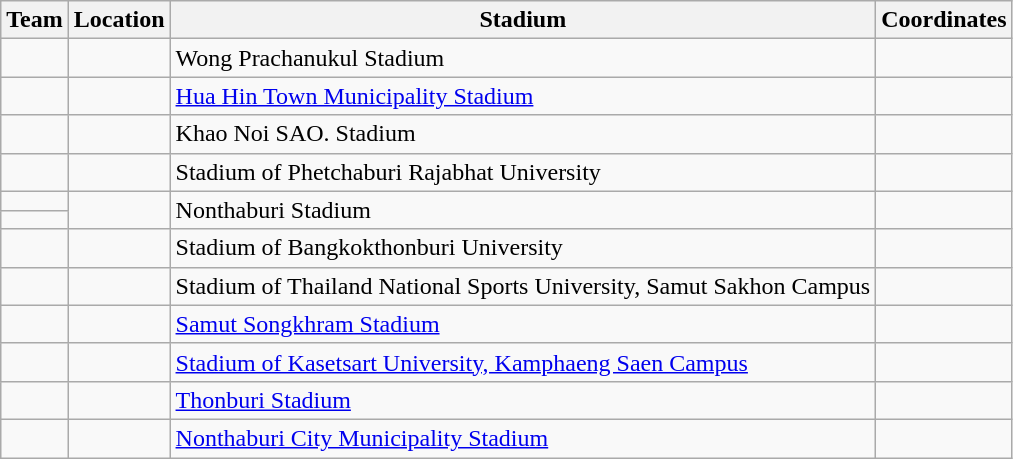<table class="wikitable sortable">
<tr>
<th>Team</th>
<th>Location</th>
<th>Stadium</th>
<th>Coordinates</th>
</tr>
<tr>
<td></td>
<td></td>
<td>Wong Prachanukul Stadium</td>
<td></td>
</tr>
<tr>
<td></td>
<td></td>
<td><a href='#'>Hua Hin Town Municipality Stadium</a></td>
<td></td>
</tr>
<tr>
<td></td>
<td></td>
<td>Khao Noi SAO. Stadium</td>
<td></td>
</tr>
<tr>
<td></td>
<td></td>
<td>Stadium of Phetchaburi Rajabhat University</td>
<td></td>
</tr>
<tr>
<td></td>
<td rowspan="2"></td>
<td rowspan="2">Nonthaburi Stadium</td>
<td rowspan="2"></td>
</tr>
<tr>
<td></td>
</tr>
<tr>
<td></td>
<td></td>
<td>Stadium of Bangkokthonburi University</td>
<td></td>
</tr>
<tr>
<td></td>
<td></td>
<td>Stadium of Thailand National Sports University, Samut Sakhon Campus</td>
<td></td>
</tr>
<tr>
<td></td>
<td></td>
<td><a href='#'>Samut Songkhram Stadium</a></td>
<td></td>
</tr>
<tr>
<td></td>
<td></td>
<td><a href='#'>Stadium of Kasetsart University, Kamphaeng Saen Campus</a></td>
<td></td>
</tr>
<tr>
<td></td>
<td></td>
<td><a href='#'>Thonburi Stadium</a></td>
<td></td>
</tr>
<tr>
<td></td>
<td></td>
<td><a href='#'>Nonthaburi City Municipality Stadium</a></td>
<td></td>
</tr>
</table>
